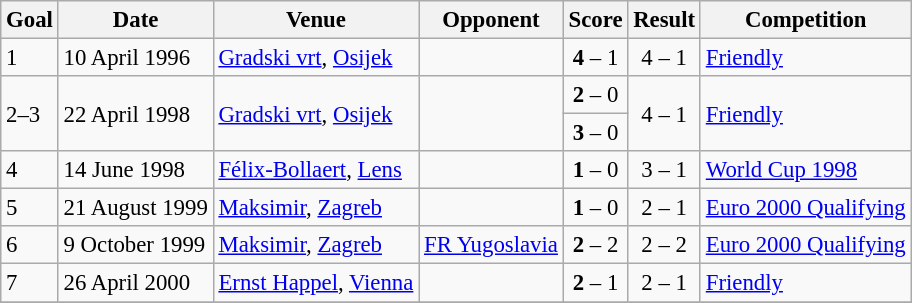<table class="wikitable" style="font-size: 95%;">
<tr>
<th>Goal</th>
<th>Date</th>
<th>Venue</th>
<th>Opponent</th>
<th>Score</th>
<th>Result</th>
<th>Competition</th>
</tr>
<tr>
<td>1</td>
<td>10 April 1996</td>
<td><a href='#'>Gradski vrt</a>, <a href='#'>Osijek</a></td>
<td></td>
<td align="center"><strong>4</strong> – 1</td>
<td align="center">4 – 1</td>
<td><a href='#'>Friendly</a></td>
</tr>
<tr>
<td rowspan=2>2–3</td>
<td rowspan=2>22 April 1998</td>
<td rowspan=2><a href='#'>Gradski vrt</a>, <a href='#'>Osijek</a></td>
<td rowspan=2></td>
<td align="center"><strong>2</strong> – 0</td>
<td rowspan=2 align="center">4 – 1</td>
<td rowspan=2><a href='#'>Friendly</a></td>
</tr>
<tr>
<td align="center"><strong>3</strong> – 0</td>
</tr>
<tr>
<td>4</td>
<td>14 June 1998</td>
<td><a href='#'>Félix-Bollaert</a>, <a href='#'>Lens</a></td>
<td></td>
<td align="center"><strong>1</strong> – 0</td>
<td align="center">3 – 1</td>
<td><a href='#'>World Cup 1998</a></td>
</tr>
<tr>
<td>5</td>
<td>21 August 1999</td>
<td><a href='#'>Maksimir</a>, <a href='#'>Zagreb</a></td>
<td></td>
<td align="center"><strong>1</strong> – 0</td>
<td align="center">2 – 1</td>
<td><a href='#'>Euro 2000 Qualifying</a></td>
</tr>
<tr>
<td>6</td>
<td>9 October 1999</td>
<td><a href='#'>Maksimir</a>, <a href='#'>Zagreb</a></td>
<td> <a href='#'>FR Yugoslavia</a></td>
<td align="center"><strong>2</strong> – 2</td>
<td align="center">2 – 2</td>
<td><a href='#'>Euro 2000 Qualifying</a></td>
</tr>
<tr>
<td>7</td>
<td>26 April 2000</td>
<td><a href='#'>Ernst Happel</a>, <a href='#'>Vienna</a></td>
<td></td>
<td align="center"><strong>2</strong> – 1</td>
<td align="center">2 – 1</td>
<td><a href='#'>Friendly</a></td>
</tr>
<tr>
</tr>
</table>
